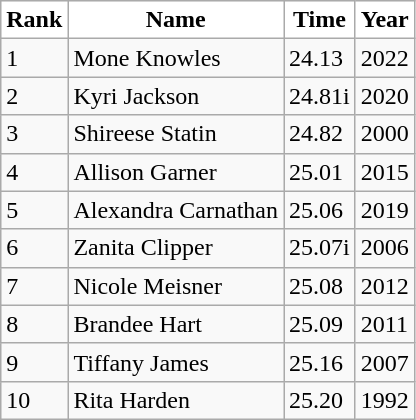<table class="wikitable">
<tr>
<th style="background:white">Rank</th>
<th style="background:white">Name</th>
<th style="background:white">Time</th>
<th style="background:white">Year</th>
</tr>
<tr>
<td>1</td>
<td>Mone Knowles</td>
<td>24.13</td>
<td>2022</td>
</tr>
<tr>
<td>2</td>
<td>Kyri Jackson</td>
<td>24.81i</td>
<td>2020</td>
</tr>
<tr>
<td>3</td>
<td>Shireese Statin</td>
<td>24.82</td>
<td>2000</td>
</tr>
<tr>
<td>4</td>
<td>Allison Garner</td>
<td>25.01</td>
<td>2015</td>
</tr>
<tr>
<td>5</td>
<td>Alexandra Carnathan</td>
<td>25.06</td>
<td>2019</td>
</tr>
<tr>
<td>6</td>
<td>Zanita Clipper</td>
<td>25.07i</td>
<td>2006</td>
</tr>
<tr>
<td>7</td>
<td>Nicole Meisner</td>
<td>25.08</td>
<td>2012</td>
</tr>
<tr>
<td>8</td>
<td>Brandee Hart</td>
<td>25.09</td>
<td>2011</td>
</tr>
<tr>
<td>9</td>
<td>Tiffany James</td>
<td>25.16</td>
<td>2007</td>
</tr>
<tr>
<td>10</td>
<td>Rita Harden</td>
<td>25.20</td>
<td>1992</td>
</tr>
</table>
